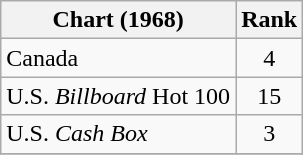<table class="wikitable sortable">
<tr>
<th align="left">Chart (1968)</th>
<th style="text-align:center;">Rank</th>
</tr>
<tr>
<td>Canada</td>
<td style="text-align:center;">4</td>
</tr>
<tr>
<td>U.S. <em>Billboard</em> Hot 100</td>
<td style="text-align:center;">15</td>
</tr>
<tr>
<td>U.S. <em>Cash Box</em></td>
<td style="text-align:center;">3</td>
</tr>
<tr>
</tr>
</table>
